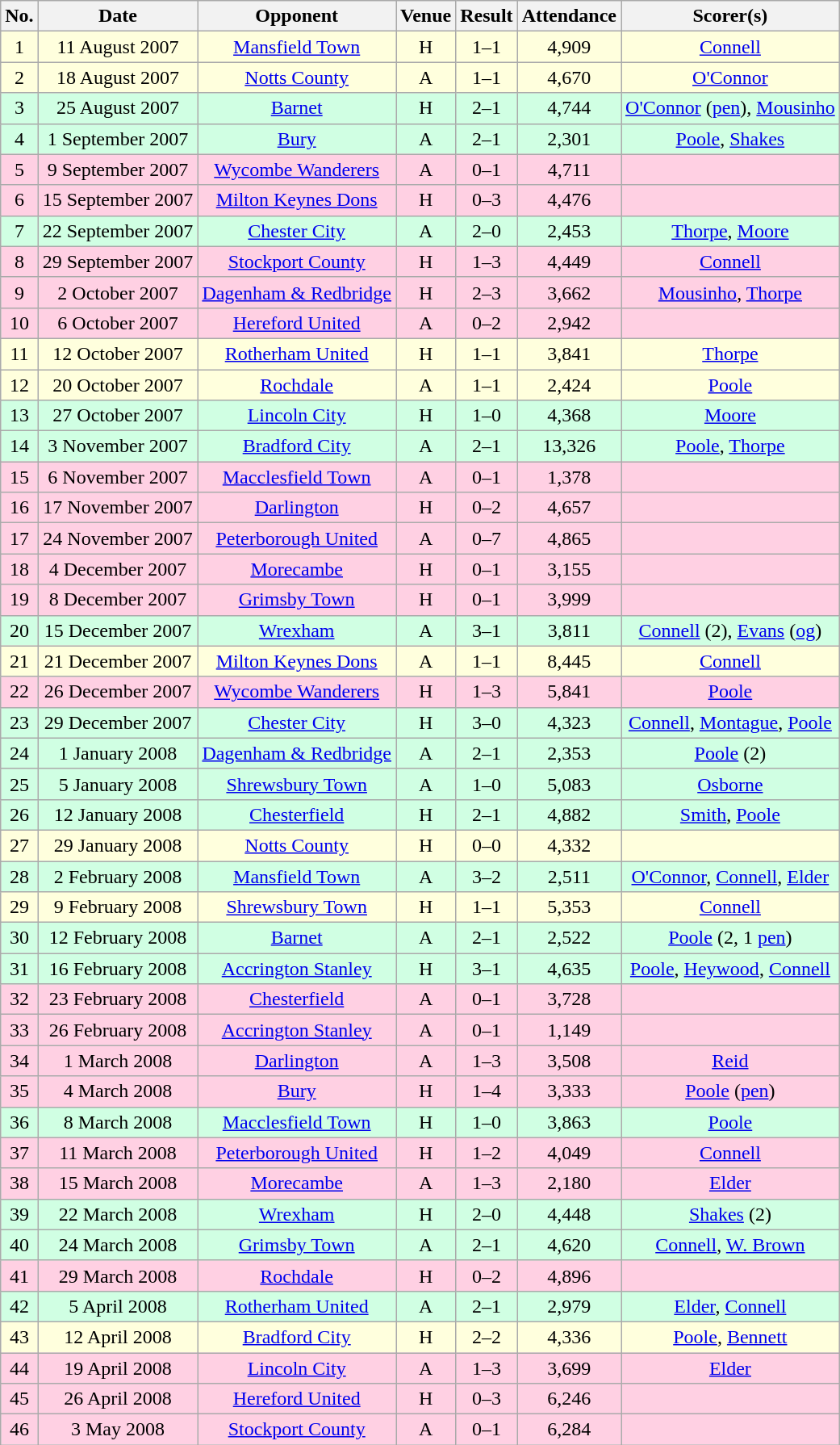<table class="wikitable sortable" style="text-align:center;">
<tr>
<th>No.</th>
<th>Date</th>
<th>Opponent</th>
<th>Venue</th>
<th>Result</th>
<th>Attendance</th>
<th>Scorer(s)</th>
</tr>
<tr style="background:#ffd;">
<td>1</td>
<td>11 August 2007</td>
<td><a href='#'>Mansfield Town</a></td>
<td>H</td>
<td>1–1</td>
<td>4,909</td>
<td><a href='#'>Connell</a></td>
</tr>
<tr style="background:#ffd;">
<td>2</td>
<td>18 August 2007</td>
<td><a href='#'>Notts County</a></td>
<td>A</td>
<td>1–1</td>
<td>4,670</td>
<td><a href='#'>O'Connor</a></td>
</tr>
<tr style="background:#d0ffe3;">
<td>3</td>
<td>25 August 2007</td>
<td><a href='#'>Barnet</a></td>
<td>H</td>
<td>2–1</td>
<td>4,744</td>
<td><a href='#'>O'Connor</a> (<a href='#'>pen</a>), <a href='#'>Mousinho</a></td>
</tr>
<tr style="background:#d0ffe3;">
<td>4</td>
<td>1 September 2007</td>
<td><a href='#'>Bury</a></td>
<td>A</td>
<td>2–1</td>
<td>2,301</td>
<td><a href='#'>Poole</a>, <a href='#'>Shakes</a></td>
</tr>
<tr style="background:#ffd0e3;">
<td>5</td>
<td>9 September 2007</td>
<td><a href='#'>Wycombe Wanderers</a></td>
<td>A</td>
<td>0–1</td>
<td>4,711</td>
<td></td>
</tr>
<tr style="background:#ffd0e3;">
<td>6</td>
<td>15 September 2007</td>
<td><a href='#'>Milton Keynes Dons</a></td>
<td>H</td>
<td>0–3</td>
<td>4,476</td>
<td></td>
</tr>
<tr style="background:#d0ffe3;">
<td>7</td>
<td>22 September 2007</td>
<td><a href='#'>Chester City</a></td>
<td>A</td>
<td>2–0</td>
<td>2,453</td>
<td><a href='#'>Thorpe</a>, <a href='#'>Moore</a></td>
</tr>
<tr style="background:#ffd0e3;">
<td>8</td>
<td>29 September 2007</td>
<td><a href='#'>Stockport County</a></td>
<td>H</td>
<td>1–3</td>
<td>4,449</td>
<td><a href='#'>Connell</a></td>
</tr>
<tr style="background:#ffd0e3;">
<td>9</td>
<td>2 October 2007</td>
<td><a href='#'>Dagenham & Redbridge</a></td>
<td>H</td>
<td>2–3</td>
<td>3,662</td>
<td><a href='#'>Mousinho</a>, <a href='#'>Thorpe</a></td>
</tr>
<tr style="background:#ffd0e3;">
<td>10</td>
<td>6 October 2007</td>
<td><a href='#'>Hereford United</a></td>
<td>A</td>
<td>0–2</td>
<td>2,942</td>
<td></td>
</tr>
<tr style="background:#ffd;">
<td>11</td>
<td>12 October 2007</td>
<td><a href='#'>Rotherham United</a></td>
<td>H</td>
<td>1–1</td>
<td>3,841</td>
<td><a href='#'>Thorpe</a></td>
</tr>
<tr style="background:#ffd;">
<td>12</td>
<td>20 October 2007</td>
<td><a href='#'>Rochdale</a></td>
<td>A</td>
<td>1–1</td>
<td>2,424</td>
<td><a href='#'>Poole</a></td>
</tr>
<tr style="background:#d0ffe3;">
<td>13</td>
<td>27 October 2007</td>
<td><a href='#'>Lincoln City</a></td>
<td>H</td>
<td>1–0</td>
<td>4,368</td>
<td><a href='#'>Moore</a></td>
</tr>
<tr style="background:#d0ffe3;">
<td>14</td>
<td>3 November 2007</td>
<td><a href='#'>Bradford City</a></td>
<td>A</td>
<td>2–1</td>
<td>13,326</td>
<td><a href='#'>Poole</a>, <a href='#'>Thorpe</a></td>
</tr>
<tr style="background:#ffd0e3;">
<td>15</td>
<td>6 November 2007</td>
<td><a href='#'>Macclesfield Town</a></td>
<td>A</td>
<td>0–1</td>
<td>1,378</td>
<td></td>
</tr>
<tr style="background:#ffd0e3;">
<td>16</td>
<td>17 November 2007</td>
<td><a href='#'>Darlington</a></td>
<td>H</td>
<td>0–2</td>
<td>4,657</td>
<td></td>
</tr>
<tr style="background:#ffd0e3;">
<td>17</td>
<td>24 November 2007</td>
<td><a href='#'>Peterborough United</a></td>
<td>A</td>
<td>0–7</td>
<td>4,865</td>
<td></td>
</tr>
<tr style="background:#ffd0e3;">
<td>18</td>
<td>4 December 2007</td>
<td><a href='#'>Morecambe</a></td>
<td>H</td>
<td>0–1</td>
<td>3,155</td>
<td></td>
</tr>
<tr style="background:#ffd0e3;">
<td>19</td>
<td>8 December 2007</td>
<td><a href='#'>Grimsby Town</a></td>
<td>H</td>
<td>0–1</td>
<td>3,999</td>
<td></td>
</tr>
<tr style="background:#d0ffe3;">
<td>20</td>
<td>15 December 2007</td>
<td><a href='#'>Wrexham</a></td>
<td>A</td>
<td>3–1</td>
<td>3,811</td>
<td><a href='#'>Connell</a> (2), <a href='#'>Evans</a> (<a href='#'>og</a>)</td>
</tr>
<tr style="background:#ffd;">
<td>21</td>
<td>21 December 2007</td>
<td><a href='#'>Milton Keynes Dons</a></td>
<td>A</td>
<td>1–1</td>
<td>8,445</td>
<td><a href='#'>Connell</a></td>
</tr>
<tr style="background:#ffd0e3;">
<td>22</td>
<td>26 December 2007</td>
<td><a href='#'>Wycombe Wanderers</a></td>
<td>H</td>
<td>1–3</td>
<td>5,841</td>
<td><a href='#'>Poole</a></td>
</tr>
<tr style="background:#d0ffe3;">
<td>23</td>
<td>29 December 2007</td>
<td><a href='#'>Chester City</a></td>
<td>H</td>
<td>3–0</td>
<td>4,323</td>
<td><a href='#'>Connell</a>, <a href='#'>Montague</a>, <a href='#'>Poole</a></td>
</tr>
<tr style="background:#d0ffe3;">
<td>24</td>
<td>1 January 2008</td>
<td><a href='#'>Dagenham & Redbridge</a></td>
<td>A</td>
<td>2–1</td>
<td>2,353</td>
<td><a href='#'>Poole</a> (2)</td>
</tr>
<tr style="background:#d0ffe3;">
<td>25</td>
<td>5 January 2008</td>
<td><a href='#'>Shrewsbury Town</a></td>
<td>A</td>
<td>1–0</td>
<td>5,083</td>
<td><a href='#'>Osborne</a></td>
</tr>
<tr style="background:#d0ffe3;">
<td>26</td>
<td>12 January 2008</td>
<td><a href='#'>Chesterfield</a></td>
<td>H</td>
<td>2–1</td>
<td>4,882</td>
<td><a href='#'>Smith</a>, <a href='#'>Poole</a></td>
</tr>
<tr style="background:#ffd;">
<td>27</td>
<td>29 January 2008</td>
<td><a href='#'>Notts County</a></td>
<td>H</td>
<td>0–0</td>
<td>4,332</td>
<td></td>
</tr>
<tr style="background:#d0ffe3;">
<td>28</td>
<td>2 February 2008</td>
<td><a href='#'>Mansfield Town</a></td>
<td>A</td>
<td>3–2</td>
<td>2,511</td>
<td><a href='#'>O'Connor</a>, <a href='#'>Connell</a>, <a href='#'>Elder</a></td>
</tr>
<tr style="background:#ffd;">
<td>29</td>
<td>9 February 2008</td>
<td><a href='#'>Shrewsbury Town</a></td>
<td>H</td>
<td>1–1</td>
<td>5,353</td>
<td><a href='#'>Connell</a></td>
</tr>
<tr style="background:#d0ffe3;">
<td>30</td>
<td>12 February 2008</td>
<td><a href='#'>Barnet</a></td>
<td>A</td>
<td>2–1</td>
<td>2,522</td>
<td><a href='#'>Poole</a> (2, 1 <a href='#'>pen</a>)</td>
</tr>
<tr style="background:#d0ffe3;">
<td>31</td>
<td>16 February 2008</td>
<td><a href='#'>Accrington Stanley</a></td>
<td>H</td>
<td>3–1</td>
<td>4,635</td>
<td><a href='#'>Poole</a>, <a href='#'>Heywood</a>, <a href='#'>Connell</a></td>
</tr>
<tr style="background:#ffd0e3;">
<td>32</td>
<td>23 February 2008</td>
<td><a href='#'>Chesterfield</a></td>
<td>A</td>
<td>0–1</td>
<td>3,728</td>
<td></td>
</tr>
<tr style="background:#ffd0e3;">
<td>33</td>
<td>26 February 2008</td>
<td><a href='#'>Accrington Stanley</a></td>
<td>A</td>
<td>0–1</td>
<td>1,149</td>
<td></td>
</tr>
<tr style="background:#ffd0e3;">
<td>34</td>
<td>1 March 2008</td>
<td><a href='#'>Darlington</a></td>
<td>A</td>
<td>1–3</td>
<td>3,508</td>
<td><a href='#'>Reid</a></td>
</tr>
<tr style="background:#ffd0e3;">
<td>35</td>
<td>4 March 2008</td>
<td><a href='#'>Bury</a></td>
<td>H</td>
<td>1–4</td>
<td>3,333</td>
<td><a href='#'>Poole</a> (<a href='#'>pen</a>)</td>
</tr>
<tr style="background:#d0ffe3;">
<td>36</td>
<td>8 March 2008</td>
<td><a href='#'>Macclesfield Town</a></td>
<td>H</td>
<td>1–0</td>
<td>3,863</td>
<td><a href='#'>Poole</a></td>
</tr>
<tr style="background:#ffd0e3;">
<td>37</td>
<td>11 March 2008</td>
<td><a href='#'>Peterborough United</a></td>
<td>H</td>
<td>1–2</td>
<td>4,049</td>
<td><a href='#'>Connell</a></td>
</tr>
<tr style="background:#ffd0e3;">
<td>38</td>
<td>15 March 2008</td>
<td><a href='#'>Morecambe</a></td>
<td>A</td>
<td>1–3</td>
<td>2,180</td>
<td><a href='#'>Elder</a></td>
</tr>
<tr style="background:#d0ffe3;">
<td>39</td>
<td>22 March 2008</td>
<td><a href='#'>Wrexham</a></td>
<td>H</td>
<td>2–0</td>
<td>4,448</td>
<td><a href='#'>Shakes</a> (2)</td>
</tr>
<tr style="background:#d0ffe3;">
<td>40</td>
<td>24 March 2008</td>
<td><a href='#'>Grimsby Town</a></td>
<td>A</td>
<td>2–1</td>
<td>4,620</td>
<td><a href='#'>Connell</a>, <a href='#'>W. Brown</a></td>
</tr>
<tr style="background:#ffd0e3;">
<td>41</td>
<td>29 March 2008</td>
<td><a href='#'>Rochdale</a></td>
<td>H</td>
<td>0–2</td>
<td>4,896</td>
<td></td>
</tr>
<tr style="background:#d0ffe3;">
<td>42</td>
<td>5 April 2008</td>
<td><a href='#'>Rotherham United</a></td>
<td>A</td>
<td>2–1</td>
<td>2,979</td>
<td><a href='#'>Elder</a>, <a href='#'>Connell</a></td>
</tr>
<tr style="background:#ffd;">
<td>43</td>
<td>12 April 2008</td>
<td><a href='#'>Bradford City</a></td>
<td>H</td>
<td>2–2</td>
<td>4,336</td>
<td><a href='#'>Poole</a>, <a href='#'>Bennett</a></td>
</tr>
<tr style="background:#ffd0e3;">
<td>44</td>
<td>19 April 2008</td>
<td><a href='#'>Lincoln City</a></td>
<td>A</td>
<td>1–3</td>
<td>3,699</td>
<td><a href='#'>Elder</a></td>
</tr>
<tr style="background:#ffd0e3;">
<td>45</td>
<td>26 April 2008</td>
<td><a href='#'>Hereford United</a></td>
<td>H</td>
<td>0–3</td>
<td>6,246</td>
<td></td>
</tr>
<tr style="background:#ffd0e3;">
<td>46</td>
<td>3 May 2008</td>
<td><a href='#'>Stockport County</a></td>
<td>A</td>
<td>0–1</td>
<td>6,284</td>
<td></td>
</tr>
</table>
